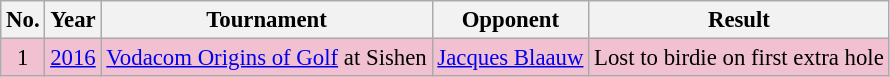<table class="wikitable" style="font-size:95%;">
<tr>
<th>No.</th>
<th>Year</th>
<th>Tournament</th>
<th>Opponent</th>
<th>Result</th>
</tr>
<tr style="background:#F2C1D1;">
<td align=center>1</td>
<td><a href='#'>2016</a></td>
<td><a href='#'>Vodacom Origins of Golf</a> at Sishen</td>
<td> <a href='#'>Jacques Blaauw</a></td>
<td>Lost to birdie on first extra hole</td>
</tr>
</table>
